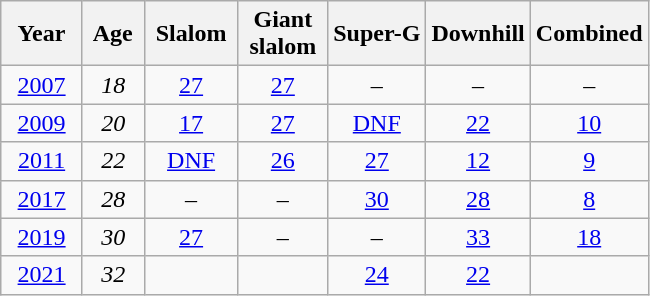<table class=wikitable style="text-align:center">
<tr>
<th>  Year  </th>
<th> Age </th>
<th> Slalom </th>
<th> Giant <br> slalom </th>
<th>Super-G</th>
<th>Downhill</th>
<th>Combined</th>
</tr>
<tr>
<td><a href='#'>2007</a></td>
<td><em>18</em></td>
<td><a href='#'>27</a></td>
<td><a href='#'>27</a></td>
<td>–</td>
<td>–</td>
<td>–</td>
</tr>
<tr>
<td><a href='#'>2009</a></td>
<td><em>20</em></td>
<td><a href='#'>17</a></td>
<td><a href='#'>27</a></td>
<td><a href='#'>DNF</a></td>
<td><a href='#'>22</a></td>
<td><a href='#'>10</a></td>
</tr>
<tr>
<td><a href='#'>2011</a></td>
<td><em>22</em></td>
<td><a href='#'>DNF</a></td>
<td><a href='#'>26</a></td>
<td><a href='#'>27</a></td>
<td><a href='#'>12</a></td>
<td><a href='#'>9</a></td>
</tr>
<tr>
<td><a href='#'>2017</a></td>
<td><em>28</em></td>
<td>–</td>
<td>–</td>
<td><a href='#'>30</a></td>
<td><a href='#'>28</a></td>
<td><a href='#'>8</a></td>
</tr>
<tr>
<td><a href='#'>2019</a></td>
<td><em>30</em></td>
<td><a href='#'>27</a></td>
<td>–</td>
<td>–</td>
<td><a href='#'>33</a></td>
<td><a href='#'>18</a></td>
</tr>
<tr>
<td><a href='#'>2021</a></td>
<td><em>32</em></td>
<td></td>
<td></td>
<td><a href='#'>24</a></td>
<td><a href='#'>22</a></td>
<td></td>
</tr>
</table>
